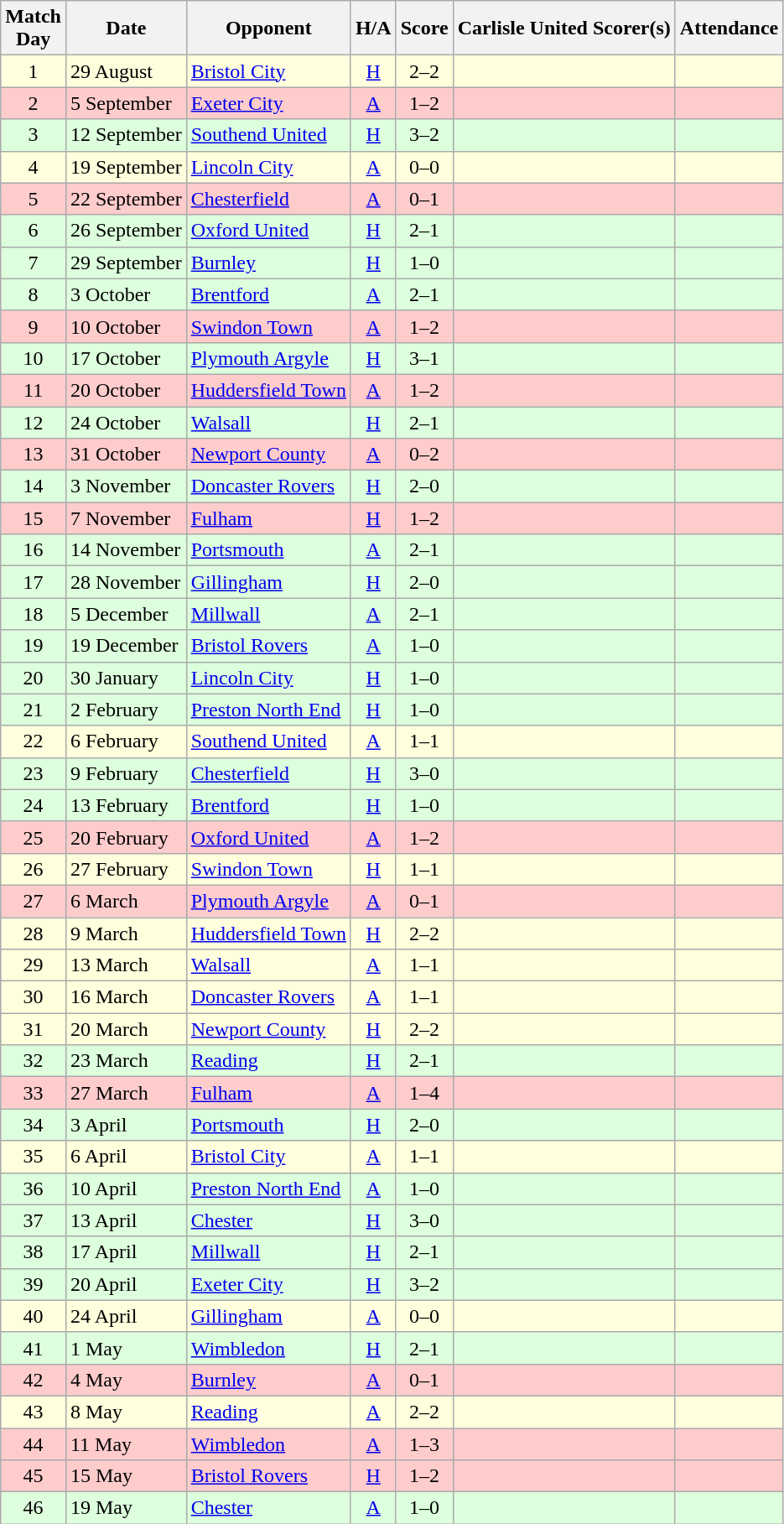<table class="wikitable" style="text-align:center">
<tr>
<th>Match<br> Day</th>
<th>Date</th>
<th>Opponent</th>
<th>H/A</th>
<th>Score</th>
<th>Carlisle United Scorer(s)</th>
<th>Attendance</th>
</tr>
<tr bgcolor=#ffffdd>
<td>1</td>
<td align=left>29 August</td>
<td align=left><a href='#'>Bristol City</a></td>
<td><a href='#'>H</a></td>
<td>2–2</td>
<td align=left></td>
<td></td>
</tr>
<tr bgcolor=#FFCCCC>
<td>2</td>
<td align=left>5 September</td>
<td align=left><a href='#'>Exeter City</a></td>
<td><a href='#'>A</a></td>
<td>1–2</td>
<td align=left></td>
<td></td>
</tr>
<tr bgcolor=#ddffdd>
<td>3</td>
<td align=left>12 September</td>
<td align=left><a href='#'>Southend United</a></td>
<td><a href='#'>H</a></td>
<td>3–2</td>
<td align=left></td>
<td></td>
</tr>
<tr bgcolor=#ffffdd>
<td>4</td>
<td align=left>19 September</td>
<td align=left><a href='#'>Lincoln City</a></td>
<td><a href='#'>A</a></td>
<td>0–0</td>
<td align=left></td>
<td></td>
</tr>
<tr bgcolor=#FFCCCC>
<td>5</td>
<td align=left>22 September</td>
<td align=left><a href='#'>Chesterfield</a></td>
<td><a href='#'>A</a></td>
<td>0–1</td>
<td align=left></td>
<td></td>
</tr>
<tr bgcolor=#ddffdd>
<td>6</td>
<td align=left>26 September</td>
<td align=left><a href='#'>Oxford United</a></td>
<td><a href='#'>H</a></td>
<td>2–1</td>
<td align=left></td>
<td></td>
</tr>
<tr bgcolor=#ddffdd>
<td>7</td>
<td align=left>29 September</td>
<td align=left><a href='#'>Burnley</a></td>
<td><a href='#'>H</a></td>
<td>1–0</td>
<td align=left></td>
<td></td>
</tr>
<tr bgcolor=#ddffdd>
<td>8</td>
<td align=left>3 October</td>
<td align=left><a href='#'>Brentford</a></td>
<td><a href='#'>A</a></td>
<td>2–1</td>
<td align=left></td>
<td></td>
</tr>
<tr bgcolor=#FFCCCC>
<td>9</td>
<td align=left>10 October</td>
<td align=left><a href='#'>Swindon Town</a></td>
<td><a href='#'>A</a></td>
<td>1–2</td>
<td align=left></td>
<td></td>
</tr>
<tr bgcolor=#ddffdd>
<td>10</td>
<td align=left>17 October</td>
<td align=left><a href='#'>Plymouth Argyle</a></td>
<td><a href='#'>H</a></td>
<td>3–1</td>
<td align=left></td>
<td></td>
</tr>
<tr bgcolor=#FFCCCC>
<td>11</td>
<td align=left>20 October</td>
<td align=left><a href='#'>Huddersfield Town</a></td>
<td><a href='#'>A</a></td>
<td>1–2</td>
<td align=left></td>
<td></td>
</tr>
<tr bgcolor=#ddffdd>
<td>12</td>
<td align=left>24 October</td>
<td align=left><a href='#'>Walsall</a></td>
<td><a href='#'>H</a></td>
<td>2–1</td>
<td align=left></td>
<td></td>
</tr>
<tr bgcolor=#FFCCCC>
<td>13</td>
<td align=left>31 October</td>
<td align=left><a href='#'>Newport County</a></td>
<td><a href='#'>A</a></td>
<td>0–2</td>
<td align=left></td>
<td></td>
</tr>
<tr bgcolor=#ddffdd>
<td>14</td>
<td align=left>3 November</td>
<td align=left><a href='#'>Doncaster Rovers</a></td>
<td><a href='#'>H</a></td>
<td>2–0</td>
<td align=left></td>
<td></td>
</tr>
<tr bgcolor=#FFCCCC>
<td>15</td>
<td align=left>7 November</td>
<td align=left><a href='#'>Fulham</a></td>
<td><a href='#'>H</a></td>
<td>1–2</td>
<td align=left></td>
<td></td>
</tr>
<tr bgcolor=#ddffdd>
<td>16</td>
<td align=left>14 November</td>
<td align=left><a href='#'>Portsmouth</a></td>
<td><a href='#'>A</a></td>
<td>2–1</td>
<td align=left></td>
<td></td>
</tr>
<tr bgcolor=#ddffdd>
<td>17</td>
<td align=left>28 November</td>
<td align=left><a href='#'>Gillingham</a></td>
<td><a href='#'>H</a></td>
<td>2–0</td>
<td align=left></td>
<td></td>
</tr>
<tr bgcolor=#ddffdd>
<td>18</td>
<td align=left>5 December</td>
<td align=left><a href='#'>Millwall</a></td>
<td><a href='#'>A</a></td>
<td>2–1</td>
<td align=left></td>
<td></td>
</tr>
<tr bgcolor=#ddffdd>
<td>19</td>
<td align=left>19 December</td>
<td align=left><a href='#'>Bristol Rovers</a></td>
<td><a href='#'>A</a></td>
<td>1–0</td>
<td align=left></td>
<td></td>
</tr>
<tr bgcolor=#ddffdd>
<td>20</td>
<td align=left>30 January</td>
<td align=left><a href='#'>Lincoln City</a></td>
<td><a href='#'>H</a></td>
<td>1–0</td>
<td align=left></td>
<td></td>
</tr>
<tr bgcolor=#ddffdd>
<td>21</td>
<td align=left>2 February</td>
<td align=left><a href='#'>Preston North End</a></td>
<td><a href='#'>H</a></td>
<td>1–0</td>
<td align=left></td>
<td></td>
</tr>
<tr bgcolor=#ffffdd>
<td>22</td>
<td align=left>6 February</td>
<td align=left><a href='#'>Southend United</a></td>
<td><a href='#'>A</a></td>
<td>1–1</td>
<td align=left></td>
<td></td>
</tr>
<tr bgcolor=#ddffdd>
<td>23</td>
<td align=left>9 February</td>
<td align=left><a href='#'>Chesterfield</a></td>
<td><a href='#'>H</a></td>
<td>3–0</td>
<td align=left></td>
<td></td>
</tr>
<tr bgcolor=#ddffdd>
<td>24</td>
<td align=left>13 February</td>
<td align=left><a href='#'>Brentford</a></td>
<td><a href='#'>H</a></td>
<td>1–0</td>
<td align=left></td>
<td></td>
</tr>
<tr bgcolor=#FFCCCC>
<td>25</td>
<td align=left>20 February</td>
<td align=left><a href='#'>Oxford United</a></td>
<td><a href='#'>A</a></td>
<td>1–2</td>
<td align=left></td>
<td></td>
</tr>
<tr bgcolor=#ffffdd>
<td>26</td>
<td align=left>27 February</td>
<td align=left><a href='#'>Swindon Town</a></td>
<td><a href='#'>H</a></td>
<td>1–1</td>
<td align=left></td>
<td></td>
</tr>
<tr bgcolor=#FFCCCC>
<td>27</td>
<td align=left>6 March</td>
<td align=left><a href='#'>Plymouth Argyle</a></td>
<td><a href='#'>A</a></td>
<td>0–1</td>
<td align=left></td>
<td></td>
</tr>
<tr bgcolor=#ffffdd>
<td>28</td>
<td align=left>9 March</td>
<td align=left><a href='#'>Huddersfield Town</a></td>
<td><a href='#'>H</a></td>
<td>2–2</td>
<td align=left></td>
<td></td>
</tr>
<tr bgcolor=#ffffdd>
<td>29</td>
<td align=left>13 March</td>
<td align=left><a href='#'>Walsall</a></td>
<td><a href='#'>A</a></td>
<td>1–1</td>
<td align=left></td>
<td></td>
</tr>
<tr bgcolor=#ffffdd>
<td>30</td>
<td align=left>16 March</td>
<td align=left><a href='#'>Doncaster Rovers</a></td>
<td><a href='#'>A</a></td>
<td>1–1</td>
<td align=left></td>
<td></td>
</tr>
<tr bgcolor=#ffffdd>
<td>31</td>
<td align=left>20 March</td>
<td align=left><a href='#'>Newport County</a></td>
<td><a href='#'>H</a></td>
<td>2–2</td>
<td align=left></td>
<td></td>
</tr>
<tr bgcolor=#ddffdd>
<td>32</td>
<td align=left>23 March</td>
<td align=left><a href='#'>Reading</a></td>
<td><a href='#'>H</a></td>
<td>2–1</td>
<td align=left></td>
<td></td>
</tr>
<tr bgcolor=#FFCCCC>
<td>33</td>
<td align=left>27 March</td>
<td align=left><a href='#'>Fulham</a></td>
<td><a href='#'>A</a></td>
<td>1–4</td>
<td align=left></td>
<td></td>
</tr>
<tr bgcolor=#ddffdd>
<td>34</td>
<td align=left>3 April</td>
<td align=left><a href='#'>Portsmouth</a></td>
<td><a href='#'>H</a></td>
<td>2–0</td>
<td align=left></td>
<td></td>
</tr>
<tr bgcolor=#ffffdd>
<td>35</td>
<td align=left>6 April</td>
<td align=left><a href='#'>Bristol City</a></td>
<td><a href='#'>A</a></td>
<td>1–1</td>
<td align=left></td>
<td></td>
</tr>
<tr bgcolor=#ddffdd>
<td>36</td>
<td align=left>10 April</td>
<td align=left><a href='#'>Preston North End</a></td>
<td><a href='#'>A</a></td>
<td>1–0</td>
<td align=left></td>
<td></td>
</tr>
<tr bgcolor=#ddffdd>
<td>37</td>
<td align=left>13 April</td>
<td align=left><a href='#'>Chester</a></td>
<td><a href='#'>H</a></td>
<td>3–0</td>
<td align=left></td>
<td></td>
</tr>
<tr bgcolor=#ddffdd>
<td>38</td>
<td align=left>17 April</td>
<td align=left><a href='#'>Millwall</a></td>
<td><a href='#'>H</a></td>
<td>2–1</td>
<td align=left></td>
<td></td>
</tr>
<tr bgcolor=#ddffdd>
<td>39</td>
<td align=left>20 April</td>
<td align=left><a href='#'>Exeter City</a></td>
<td><a href='#'>H</a></td>
<td>3–2</td>
<td align=left></td>
<td></td>
</tr>
<tr bgcolor=#ffffdd>
<td>40</td>
<td align=left>24 April</td>
<td align=left><a href='#'>Gillingham</a></td>
<td><a href='#'>A</a></td>
<td>0–0</td>
<td align=left></td>
<td></td>
</tr>
<tr bgcolor=#ddffdd>
<td>41</td>
<td align=left>1 May</td>
<td align=left><a href='#'>Wimbledon</a></td>
<td><a href='#'>H</a></td>
<td>2–1</td>
<td align=left></td>
<td></td>
</tr>
<tr bgcolor=#FFCCCC>
<td>42</td>
<td align=left>4 May</td>
<td align=left><a href='#'>Burnley</a></td>
<td><a href='#'>A</a></td>
<td>0–1</td>
<td align=left></td>
<td></td>
</tr>
<tr bgcolor=#ffffdd>
<td>43</td>
<td align=left>8 May</td>
<td align=left><a href='#'>Reading</a></td>
<td><a href='#'>A</a></td>
<td>2–2</td>
<td align=left></td>
<td></td>
</tr>
<tr bgcolor=#FFCCCC>
<td>44</td>
<td align=left>11 May</td>
<td align=left><a href='#'>Wimbledon</a></td>
<td><a href='#'>A</a></td>
<td>1–3</td>
<td align=left></td>
<td></td>
</tr>
<tr bgcolor=#FFCCCC>
<td>45</td>
<td align=left>15 May</td>
<td align=left><a href='#'>Bristol Rovers</a></td>
<td><a href='#'>H</a></td>
<td>1–2</td>
<td align=left></td>
<td></td>
</tr>
<tr bgcolor=#ddffdd>
<td>46</td>
<td align=left>19 May</td>
<td align=left><a href='#'>Chester</a></td>
<td><a href='#'>A</a></td>
<td>1–0</td>
<td align=left></td>
<td></td>
</tr>
</table>
